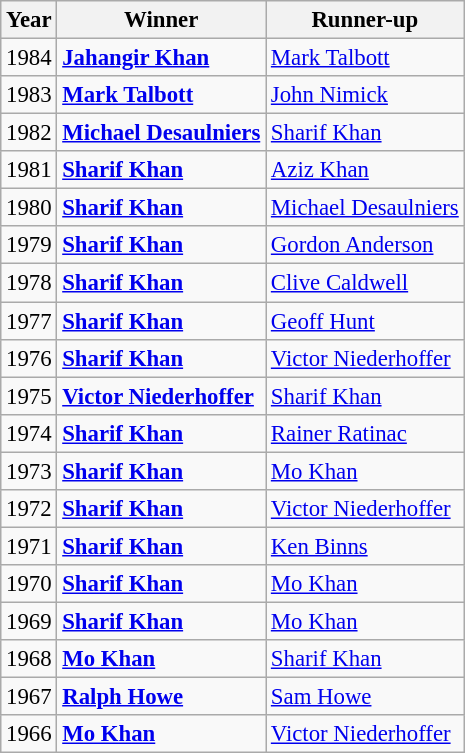<table class="wikitable"style="font-size:95%;">
<tr>
<th>Year</th>
<th>Winner</th>
<th>Runner-up</th>
</tr>
<tr>
<td>1984</td>
<td> <strong><a href='#'>Jahangir Khan</a></strong></td>
<td> <a href='#'>Mark Talbott</a></td>
</tr>
<tr>
<td>1983</td>
<td> <strong><a href='#'>Mark Talbott</a></strong></td>
<td> <a href='#'>John Nimick</a></td>
</tr>
<tr>
<td>1982</td>
<td> <strong><a href='#'>Michael Desaulniers</a></strong></td>
<td> <a href='#'>Sharif Khan</a></td>
</tr>
<tr>
<td>1981</td>
<td> <strong><a href='#'>Sharif Khan</a></strong></td>
<td> <a href='#'>Aziz Khan</a></td>
</tr>
<tr>
<td>1980</td>
<td> <strong><a href='#'>Sharif Khan</a></strong></td>
<td> <a href='#'>Michael Desaulniers</a></td>
</tr>
<tr>
<td>1979</td>
<td> <strong><a href='#'>Sharif Khan</a></strong></td>
<td> <a href='#'>Gordon Anderson</a></td>
</tr>
<tr>
<td>1978</td>
<td> <strong><a href='#'>Sharif Khan</a></strong></td>
<td> <a href='#'>Clive Caldwell</a></td>
</tr>
<tr>
<td>1977</td>
<td> <strong><a href='#'>Sharif Khan</a></strong></td>
<td> <a href='#'>Geoff Hunt</a></td>
</tr>
<tr>
<td>1976</td>
<td> <strong><a href='#'>Sharif Khan</a></strong></td>
<td> <a href='#'>Victor Niederhoffer</a></td>
</tr>
<tr>
<td>1975</td>
<td> <strong><a href='#'>Victor Niederhoffer</a></strong></td>
<td> <a href='#'>Sharif Khan</a></td>
</tr>
<tr>
<td>1974</td>
<td> <strong><a href='#'>Sharif Khan</a></strong></td>
<td> <a href='#'>Rainer Ratinac</a></td>
</tr>
<tr>
<td>1973</td>
<td> <strong><a href='#'>Sharif Khan</a></strong></td>
<td> <a href='#'>Mo Khan</a></td>
</tr>
<tr>
<td>1972</td>
<td> <strong><a href='#'>Sharif Khan</a></strong></td>
<td> <a href='#'>Victor Niederhoffer</a></td>
</tr>
<tr>
<td>1971</td>
<td> <strong><a href='#'>Sharif Khan</a></strong></td>
<td> <a href='#'>Ken Binns</a></td>
</tr>
<tr>
<td>1970</td>
<td> <strong><a href='#'>Sharif Khan</a></strong></td>
<td> <a href='#'>Mo Khan</a></td>
</tr>
<tr>
<td>1969</td>
<td> <strong><a href='#'>Sharif Khan</a></strong></td>
<td> <a href='#'>Mo Khan</a></td>
</tr>
<tr>
<td>1968</td>
<td> <strong><a href='#'>Mo Khan</a></strong></td>
<td> <a href='#'>Sharif Khan</a></td>
</tr>
<tr>
<td>1967</td>
<td> <strong><a href='#'>Ralph Howe</a></strong></td>
<td> <a href='#'>Sam Howe</a></td>
</tr>
<tr>
<td>1966</td>
<td> <strong><a href='#'>Mo Khan</a></strong></td>
<td> <a href='#'>Victor Niederhoffer</a></td>
</tr>
</table>
